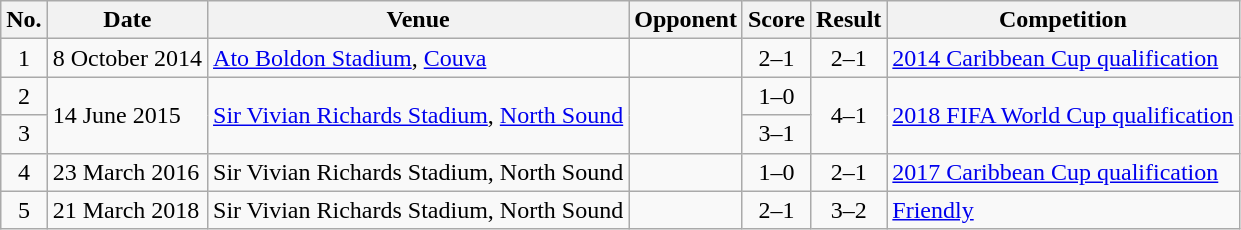<table class="wikitable sortable">
<tr>
<th scope="col">No.</th>
<th scope="col">Date</th>
<th scope="col">Venue</th>
<th scope="col">Opponent</th>
<th scope="col">Score</th>
<th scope="col">Result</th>
<th scope="col">Competition</th>
</tr>
<tr>
<td style="text-align:center">1</td>
<td>8 October 2014</td>
<td><a href='#'>Ato Boldon Stadium</a>, <a href='#'>Couva</a></td>
<td></td>
<td style="text-align:center">2–1</td>
<td style="text-align:center">2–1</td>
<td><a href='#'>2014 Caribbean Cup qualification</a></td>
</tr>
<tr>
<td style="text-align:center">2</td>
<td rowspan=2>14 June 2015</td>
<td rowspan=2><a href='#'>Sir Vivian Richards Stadium</a>, <a href='#'>North Sound</a></td>
<td rowspan=2></td>
<td style="text-align:center">1–0</td>
<td rowspan=2 style="text-align:center">4–1</td>
<td rowspan=2><a href='#'>2018 FIFA World Cup qualification</a></td>
</tr>
<tr>
<td style="text-align:center">3</td>
<td style="text-align:center">3–1</td>
</tr>
<tr>
<td style="text-align:center">4</td>
<td>23 March 2016</td>
<td>Sir Vivian Richards Stadium, North Sound</td>
<td></td>
<td style="text-align:center">1–0</td>
<td style="text-align:center">2–1</td>
<td><a href='#'>2017 Caribbean Cup qualification</a></td>
</tr>
<tr>
<td style="text-align:center">5</td>
<td>21 March 2018</td>
<td>Sir Vivian Richards Stadium, North Sound</td>
<td></td>
<td style="text-align:center">2–1</td>
<td style="text-align:center">3–2</td>
<td><a href='#'>Friendly</a></td>
</tr>
</table>
